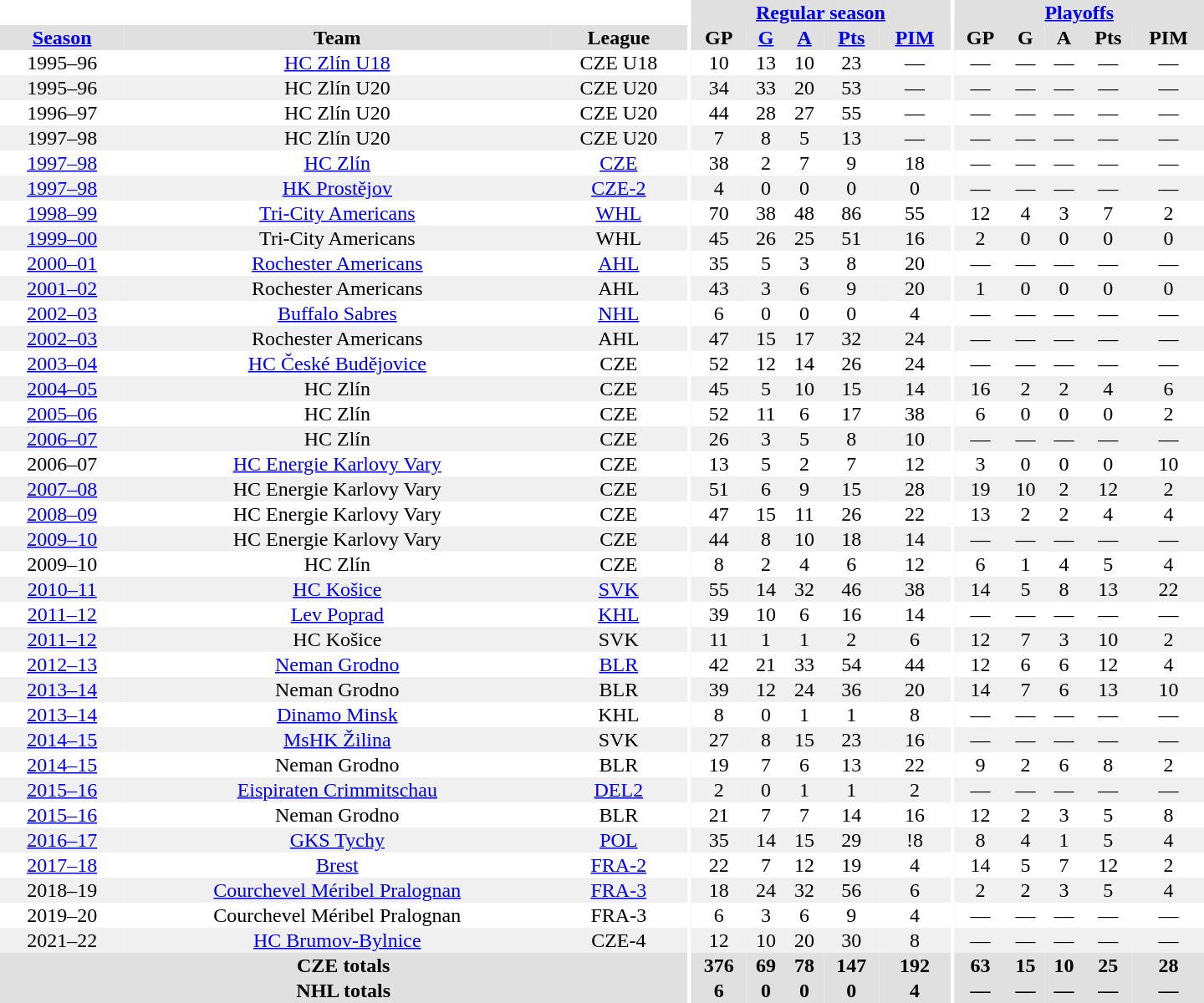<table border="0" cellpadding="1" cellspacing="0" style="text-align:center; width:60em">
<tr bgcolor="#e0e0e0">
<th colspan="3" bgcolor="#ffffff"></th>
<th rowspan="100" bgcolor="#ffffff"></th>
<th colspan="5"><a href='#'>Regular season</a></th>
<th rowspan="100" bgcolor="#ffffff"></th>
<th colspan="5"><a href='#'>Playoffs</a></th>
</tr>
<tr bgcolor="#e0e0e0">
<th><a href='#'>Season</a></th>
<th>Team</th>
<th>League</th>
<th>GP</th>
<th><a href='#'>G</a></th>
<th><a href='#'>A</a></th>
<th><a href='#'>Pts</a></th>
<th><a href='#'>PIM</a></th>
<th>GP</th>
<th>G</th>
<th>A</th>
<th>Pts</th>
<th>PIM</th>
</tr>
<tr>
<td>1995–96</td>
<td><a href='#'>HC Zlín U18</a></td>
<td>CZE U18</td>
<td>10</td>
<td>13</td>
<td>10</td>
<td>23</td>
<td>—</td>
<td>—</td>
<td>—</td>
<td>—</td>
<td>—</td>
<td>—</td>
</tr>
<tr bgcolor="#f0f0f0">
<td>1995–96</td>
<td>HC Zlín U20</td>
<td>CZE U20</td>
<td>34</td>
<td>33</td>
<td>20</td>
<td>53</td>
<td>—</td>
<td>—</td>
<td>—</td>
<td>—</td>
<td>—</td>
<td>—</td>
</tr>
<tr>
<td>1996–97</td>
<td>HC Zlín U20</td>
<td>CZE U20</td>
<td>44</td>
<td>28</td>
<td>27</td>
<td>55</td>
<td>—</td>
<td>—</td>
<td>—</td>
<td>—</td>
<td>—</td>
<td>—</td>
</tr>
<tr bgcolor="#f0f0f0">
<td>1997–98</td>
<td>HC Zlín U20</td>
<td>CZE U20</td>
<td>7</td>
<td>8</td>
<td>5</td>
<td>13</td>
<td>—</td>
<td>—</td>
<td>—</td>
<td>—</td>
<td>—</td>
<td>—</td>
</tr>
<tr>
<td><a href='#'>1997–98</a></td>
<td><a href='#'>HC Zlín</a></td>
<td><a href='#'>CZE</a></td>
<td>38</td>
<td>2</td>
<td>7</td>
<td>9</td>
<td>18</td>
<td>—</td>
<td>—</td>
<td>—</td>
<td>—</td>
<td>—</td>
</tr>
<tr bgcolor="#f0f0f0">
<td><a href='#'>1997–98</a></td>
<td><a href='#'>HK Prostějov</a></td>
<td><a href='#'>CZE-2</a></td>
<td>4</td>
<td>0</td>
<td>0</td>
<td>0</td>
<td>0</td>
<td>—</td>
<td>—</td>
<td>—</td>
<td>—</td>
<td>—</td>
</tr>
<tr>
<td><a href='#'>1998–99</a></td>
<td><a href='#'>Tri-City Americans</a></td>
<td><a href='#'>WHL</a></td>
<td>70</td>
<td>38</td>
<td>48</td>
<td>86</td>
<td>55</td>
<td>12</td>
<td>4</td>
<td>3</td>
<td>7</td>
<td>2</td>
</tr>
<tr bgcolor="#f0f0f0">
<td><a href='#'>1999–00</a></td>
<td>Tri-City Americans</td>
<td>WHL</td>
<td>45</td>
<td>26</td>
<td>25</td>
<td>51</td>
<td>16</td>
<td>2</td>
<td>0</td>
<td>0</td>
<td>0</td>
<td>0</td>
</tr>
<tr>
<td><a href='#'>2000–01</a></td>
<td><a href='#'>Rochester Americans</a></td>
<td><a href='#'>AHL</a></td>
<td>35</td>
<td>5</td>
<td>3</td>
<td>8</td>
<td>20</td>
<td>—</td>
<td>—</td>
<td>—</td>
<td>—</td>
<td>—</td>
</tr>
<tr bgcolor="#f0f0f0">
<td><a href='#'>2001–02</a></td>
<td>Rochester Americans</td>
<td>AHL</td>
<td>43</td>
<td>3</td>
<td>6</td>
<td>9</td>
<td>20</td>
<td>1</td>
<td>0</td>
<td>0</td>
<td>0</td>
<td>0</td>
</tr>
<tr>
<td><a href='#'>2002–03</a></td>
<td><a href='#'>Buffalo Sabres</a></td>
<td><a href='#'>NHL</a></td>
<td>6</td>
<td>0</td>
<td>0</td>
<td>0</td>
<td>4</td>
<td>—</td>
<td>—</td>
<td>—</td>
<td>—</td>
<td>—</td>
</tr>
<tr bgcolor="#f0f0f0">
<td><a href='#'>2002–03</a></td>
<td>Rochester Americans</td>
<td>AHL</td>
<td>47</td>
<td>15</td>
<td>17</td>
<td>32</td>
<td>24</td>
<td>—</td>
<td>—</td>
<td>—</td>
<td>—</td>
<td>—</td>
</tr>
<tr>
<td><a href='#'>2003–04</a></td>
<td><a href='#'>HC České Budějovice</a></td>
<td>CZE</td>
<td>52</td>
<td>12</td>
<td>14</td>
<td>26</td>
<td>24</td>
<td>—</td>
<td>—</td>
<td>—</td>
<td>—</td>
<td>—</td>
</tr>
<tr bgcolor="#f0f0f0">
<td><a href='#'>2004–05</a></td>
<td>HC Zlín</td>
<td>CZE</td>
<td>45</td>
<td>5</td>
<td>10</td>
<td>15</td>
<td>14</td>
<td>16</td>
<td>2</td>
<td>2</td>
<td>4</td>
<td>6</td>
</tr>
<tr>
<td><a href='#'>2005–06</a></td>
<td>HC Zlín</td>
<td>CZE</td>
<td>52</td>
<td>11</td>
<td>6</td>
<td>17</td>
<td>38</td>
<td>6</td>
<td>0</td>
<td>0</td>
<td>0</td>
<td>2</td>
</tr>
<tr bgcolor="#f0f0f0">
<td><a href='#'>2006–07</a></td>
<td>HC Zlín</td>
<td>CZE</td>
<td>26</td>
<td>3</td>
<td>5</td>
<td>8</td>
<td>10</td>
<td>—</td>
<td>—</td>
<td>—</td>
<td>—</td>
<td>—</td>
</tr>
<tr>
<td>2006–07</td>
<td><a href='#'>HC Energie Karlovy Vary</a></td>
<td>CZE</td>
<td>13</td>
<td>5</td>
<td>2</td>
<td>7</td>
<td>12</td>
<td>3</td>
<td>0</td>
<td>0</td>
<td>0</td>
<td>10</td>
</tr>
<tr bgcolor="#f0f0f0">
<td><a href='#'>2007–08</a></td>
<td>HC Energie Karlovy Vary</td>
<td>CZE</td>
<td>51</td>
<td>6</td>
<td>9</td>
<td>15</td>
<td>28</td>
<td>19</td>
<td>10</td>
<td>2</td>
<td>12</td>
<td>2</td>
</tr>
<tr>
<td><a href='#'>2008–09</a></td>
<td>HC Energie Karlovy Vary</td>
<td>CZE</td>
<td>47</td>
<td>15</td>
<td>11</td>
<td>26</td>
<td>22</td>
<td>13</td>
<td>2</td>
<td>2</td>
<td>4</td>
<td>4</td>
</tr>
<tr bgcolor="#f0f0f0">
<td><a href='#'>2009–10</a></td>
<td>HC Energie Karlovy Vary</td>
<td>CZE</td>
<td>44</td>
<td>8</td>
<td>10</td>
<td>18</td>
<td>14</td>
<td>—</td>
<td>—</td>
<td>—</td>
<td>—</td>
<td>—</td>
</tr>
<tr>
<td>2009–10</td>
<td>HC Zlín</td>
<td>CZE</td>
<td>8</td>
<td>2</td>
<td>4</td>
<td>6</td>
<td>12</td>
<td>6</td>
<td>1</td>
<td>4</td>
<td>5</td>
<td>4</td>
</tr>
<tr bgcolor="#f0f0f0">
<td><a href='#'>2010–11</a></td>
<td><a href='#'>HC Košice</a></td>
<td><a href='#'>SVK</a></td>
<td>55</td>
<td>14</td>
<td>32</td>
<td>46</td>
<td>38</td>
<td>14</td>
<td>5</td>
<td>8</td>
<td>13</td>
<td>22</td>
</tr>
<tr>
<td><a href='#'>2011–12</a></td>
<td><a href='#'>Lev Poprad</a></td>
<td><a href='#'>KHL</a></td>
<td>39</td>
<td>10</td>
<td>6</td>
<td>16</td>
<td>14</td>
<td>—</td>
<td>—</td>
<td>—</td>
<td>—</td>
<td>—</td>
</tr>
<tr bgcolor="#f0f0f0">
<td><a href='#'>2011–12</a></td>
<td>HC Košice</td>
<td>SVK</td>
<td>11</td>
<td>1</td>
<td>1</td>
<td>2</td>
<td>6</td>
<td>12</td>
<td>7</td>
<td>3</td>
<td>10</td>
<td>2</td>
</tr>
<tr>
<td><a href='#'>2012–13</a></td>
<td><a href='#'>Neman Grodno</a></td>
<td><a href='#'>BLR</a></td>
<td>42</td>
<td>21</td>
<td>33</td>
<td>54</td>
<td>44</td>
<td>12</td>
<td>6</td>
<td>6</td>
<td>12</td>
<td>4</td>
</tr>
<tr bgcolor="#f0f0f0">
<td><a href='#'>2013–14</a></td>
<td>Neman Grodno</td>
<td>BLR</td>
<td>39</td>
<td>12</td>
<td>24</td>
<td>36</td>
<td>20</td>
<td>14</td>
<td>7</td>
<td>6</td>
<td>13</td>
<td>10</td>
</tr>
<tr>
<td><a href='#'>2013–14</a></td>
<td><a href='#'>Dinamo Minsk</a></td>
<td>KHL</td>
<td>8</td>
<td>0</td>
<td>1</td>
<td>1</td>
<td>8</td>
<td>—</td>
<td>—</td>
<td>—</td>
<td>—</td>
<td>—</td>
</tr>
<tr bgcolor="#f0f0f0">
<td><a href='#'>2014–15</a></td>
<td><a href='#'>MsHK Žilina</a></td>
<td>SVK</td>
<td>27</td>
<td>8</td>
<td>15</td>
<td>23</td>
<td>16</td>
<td>—</td>
<td>—</td>
<td>—</td>
<td>—</td>
<td>—</td>
</tr>
<tr>
<td><a href='#'>2014–15</a></td>
<td>Neman Grodno</td>
<td>BLR</td>
<td>19</td>
<td>7</td>
<td>6</td>
<td>13</td>
<td>22</td>
<td>9</td>
<td>2</td>
<td>6</td>
<td>8</td>
<td>2</td>
</tr>
<tr bgcolor="#f0f0f0">
<td><a href='#'>2015–16</a></td>
<td><a href='#'>Eispiraten Crimmitschau</a></td>
<td><a href='#'>DEL2</a></td>
<td>2</td>
<td>0</td>
<td>1</td>
<td>1</td>
<td>2</td>
<td>—</td>
<td>—</td>
<td>—</td>
<td>—</td>
<td>—</td>
</tr>
<tr>
<td><a href='#'>2015–16</a></td>
<td>Neman Grodno</td>
<td>BLR</td>
<td>21</td>
<td>7</td>
<td>7</td>
<td>14</td>
<td>16</td>
<td>12</td>
<td>2</td>
<td>3</td>
<td>5</td>
<td>8</td>
</tr>
<tr bgcolor="#f0f0f0">
<td><a href='#'>2016–17</a></td>
<td><a href='#'>GKS Tychy</a></td>
<td><a href='#'>POL</a></td>
<td>35</td>
<td>14</td>
<td>15</td>
<td>29</td>
<td>!8</td>
<td>8</td>
<td>4</td>
<td>1</td>
<td>5</td>
<td>4</td>
</tr>
<tr>
<td><a href='#'>2017–18</a></td>
<td><a href='#'>Brest</a></td>
<td><a href='#'>FRA-2</a></td>
<td>22</td>
<td>7</td>
<td>12</td>
<td>19</td>
<td>4</td>
<td>14</td>
<td>5</td>
<td>7</td>
<td>12</td>
<td>2</td>
</tr>
<tr bgcolor="#f0f0f0">
<td>2018–19</td>
<td><a href='#'>Courchevel Méribel Pralognan</a></td>
<td><a href='#'>FRA-3</a></td>
<td>18</td>
<td>24</td>
<td>32</td>
<td>56</td>
<td>6</td>
<td>2</td>
<td>2</td>
<td>3</td>
<td>5</td>
<td>4</td>
</tr>
<tr>
<td>2019–20</td>
<td>Courchevel Méribel Pralognan</td>
<td>FRA-3</td>
<td>6</td>
<td>3</td>
<td>6</td>
<td>9</td>
<td>4</td>
<td>—</td>
<td>—</td>
<td>—</td>
<td>—</td>
<td>—</td>
</tr>
<tr bgcolor="#f0f0f0">
<td>2021–22</td>
<td><a href='#'>HC Brumov-Bylnice</a></td>
<td>CZE-4</td>
<td>12</td>
<td>10</td>
<td>20</td>
<td>30</td>
<td>8</td>
<td>—</td>
<td>—</td>
<td>—</td>
<td>—</td>
<td>—</td>
</tr>
<tr bgcolor="#e0e0e0">
<th colspan="3">CZE totals</th>
<th>376</th>
<th>69</th>
<th>78</th>
<th>147</th>
<th>192</th>
<th>63</th>
<th>15</th>
<th>10</th>
<th>25</th>
<th>28</th>
</tr>
<tr bgcolor="#e0e0e0">
<th colspan="3">NHL totals</th>
<th>6</th>
<th>0</th>
<th>0</th>
<th>0</th>
<th>4</th>
<th>—</th>
<th>—</th>
<th>—</th>
<th>—</th>
<th>—</th>
</tr>
</table>
